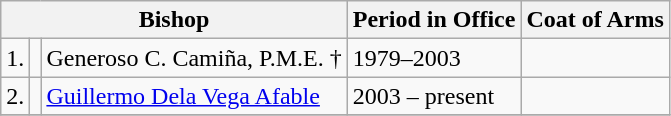<table class="wikitable">
<tr>
<th colspan=3>Bishop</th>
<th>Period in Office</th>
<th>Coat of Arms</th>
</tr>
<tr>
<td>1.</td>
<td></td>
<td>Generoso C. Camiña, P.M.E. †</td>
<td>1979–2003</td>
<td></td>
</tr>
<tr>
<td>2.</td>
<td></td>
<td><a href='#'>Guillermo Dela Vega Afable</a></td>
<td>2003 – present</td>
<td></td>
</tr>
<tr>
</tr>
</table>
